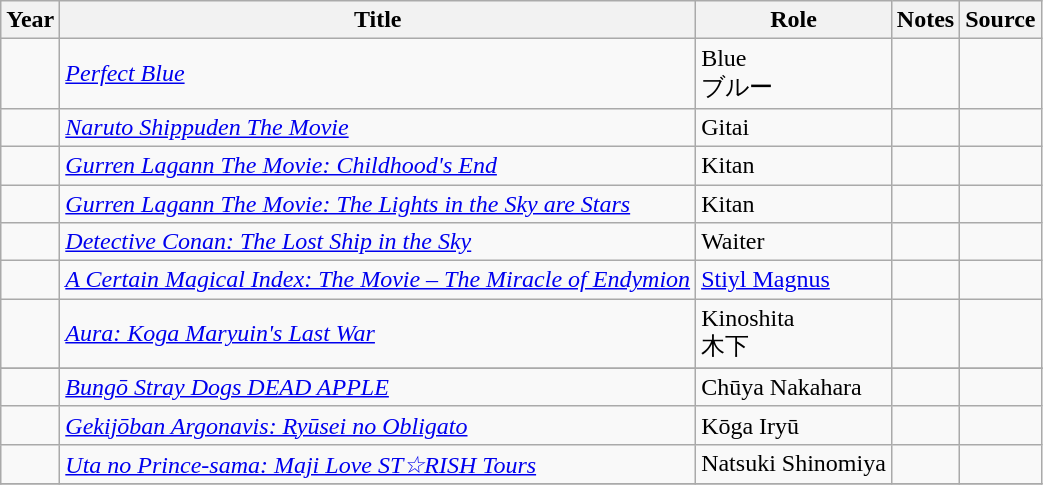<table class="wikitable sortable plainrowheaders">
<tr>
<th>Year</th>
<th>Title</th>
<th>Role</th>
<th class="unsortable">Notes</th>
<th class="unsortable">Source</th>
</tr>
<tr>
<td></td>
<td><em><a href='#'>Perfect Blue</a></em></td>
<td>Blue<br>ブルー</td>
<td></td>
<td></td>
</tr>
<tr>
<td></td>
<td><em><a href='#'>Naruto Shippuden The Movie</a></em></td>
<td>Gitai </td>
<td></td>
<td></td>
</tr>
<tr>
<td></td>
<td><em> <a href='#'>Gurren Lagann The Movie: Childhood's End</a></em></td>
<td>Kitan</td>
<td></td>
<td></td>
</tr>
<tr>
<td></td>
<td><em> <a href='#'>Gurren Lagann The Movie: The Lights in the Sky are Stars</a></em></td>
<td>Kitan</td>
<td></td>
<td></td>
</tr>
<tr>
<td></td>
<td><em><a href='#'>Detective Conan: The Lost Ship in the Sky </a></em></td>
<td>Waiter</td>
<td></td>
<td></td>
</tr>
<tr>
<td></td>
<td><em><a href='#'>A Certain Magical Index: The Movie – The Miracle of Endymion</a></em></td>
<td><a href='#'>Stiyl Magnus</a></td>
<td></td>
<td></td>
</tr>
<tr>
<td></td>
<td><em><a href='#'>Aura: Koga Maryuin's Last War </a></em></td>
<td>Kinoshita<br>木下 </td>
<td></td>
<td></td>
</tr>
<tr>
</tr>
<tr>
<td></td>
<td><em><a href='#'>Bungō Stray Dogs DEAD APPLE</a></em></td>
<td>Chūya Nakahara</td>
<td></td>
<td></td>
</tr>
<tr>
<td></td>
<td><em><a href='#'>Gekijōban Argonavis: Ryūsei no Obligato</a></em></td>
<td>Kōga Iryū</td>
<td></td>
<td></td>
</tr>
<tr>
<td></td>
<td><em><a href='#'>Uta no Prince-sama: Maji Love ST☆RISH Tours</a></em></td>
<td>Natsuki Shinomiya</td>
<td></td>
<td></td>
</tr>
<tr>
</tr>
</table>
